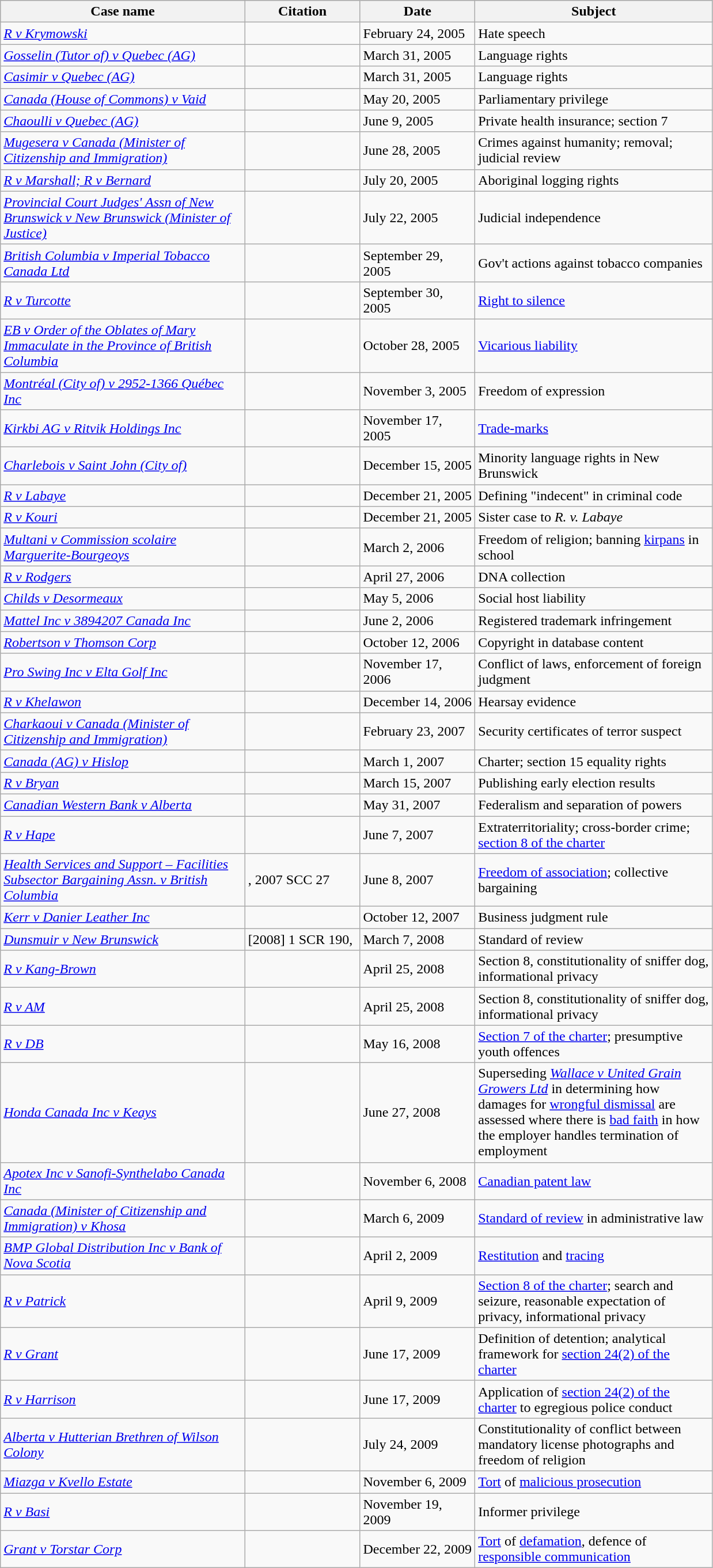<table class="wikitable" width=825>
<tr bgcolor="#CCCCCC">
<th width=34%>Case name</th>
<th width=16%>Citation</th>
<th font=small width=16%>Date</th>
<th width=33%>Subject</th>
</tr>
<tr>
<td><em><a href='#'>R v Krymowski</a></em></td>
<td></td>
<td>February 24, 2005</td>
<td>Hate speech</td>
</tr>
<tr>
<td><em><a href='#'>Gosselin (Tutor of) v Quebec (AG)</a></em></td>
<td></td>
<td>March 31, 2005</td>
<td>Language rights</td>
</tr>
<tr>
<td><em><a href='#'>Casimir v Quebec (AG)</a></em></td>
<td></td>
<td>March 31, 2005</td>
<td>Language rights</td>
</tr>
<tr>
<td><em><a href='#'>Canada (House of Commons) v Vaid</a></em></td>
<td></td>
<td>May 20, 2005</td>
<td>Parliamentary privilege</td>
</tr>
<tr>
<td><em><a href='#'>Chaoulli v Quebec (AG)</a></em></td>
<td></td>
<td>June 9, 2005</td>
<td>Private health insurance; section 7</td>
</tr>
<tr>
<td><em><a href='#'>Mugesera v Canada (Minister of Citizenship and Immigration)</a></em></td>
<td></td>
<td>June 28, 2005</td>
<td>Crimes against humanity; removal; judicial review</td>
</tr>
<tr>
<td><em><a href='#'>R v Marshall; R v Bernard</a></em></td>
<td></td>
<td>July 20, 2005</td>
<td>Aboriginal logging rights</td>
</tr>
<tr>
<td><em><a href='#'>Provincial Court Judges' Assn of New Brunswick v New Brunswick (Minister of Justice)</a></em></td>
<td></td>
<td>July 22, 2005</td>
<td>Judicial independence</td>
</tr>
<tr>
<td><em><a href='#'>British Columbia v Imperial Tobacco Canada Ltd</a></em></td>
<td></td>
<td>September 29, 2005</td>
<td>Gov't actions against tobacco companies</td>
</tr>
<tr>
<td><em><a href='#'>R v Turcotte</a></em></td>
<td></td>
<td>September 30, 2005</td>
<td><a href='#'>Right to silence</a></td>
</tr>
<tr>
<td><em><a href='#'>EB v Order of the Oblates of Mary Immaculate in the Province of British Columbia</a></em></td>
<td></td>
<td>October 28, 2005</td>
<td><a href='#'>Vicarious liability</a></td>
</tr>
<tr>
<td><em><a href='#'>Montréal (City of) v 2952-1366 Québec Inc</a></em></td>
<td></td>
<td>November 3, 2005</td>
<td>Freedom of expression</td>
</tr>
<tr>
<td><em><a href='#'>Kirkbi AG v Ritvik Holdings Inc</a></em></td>
<td></td>
<td>November 17, 2005</td>
<td><a href='#'>Trade-marks</a></td>
</tr>
<tr>
<td><em><a href='#'>Charlebois v Saint John (City of)</a></em></td>
<td></td>
<td>December 15, 2005</td>
<td>Minority language rights in New Brunswick</td>
</tr>
<tr>
<td><em><a href='#'>R v Labaye</a></em></td>
<td></td>
<td>December 21, 2005</td>
<td>Defining "indecent" in criminal code</td>
</tr>
<tr>
<td><em><a href='#'>R v Kouri</a></em></td>
<td></td>
<td>December 21, 2005</td>
<td>Sister case to <em>R. v. Labaye</em></td>
</tr>
<tr>
<td><em><a href='#'>Multani v Commission scolaire Marguerite‑Bourgeoys</a></em></td>
<td></td>
<td>March 2, 2006</td>
<td>Freedom of religion; banning <a href='#'>kirpans</a> in school</td>
</tr>
<tr>
<td><em><a href='#'>R v Rodgers</a></em></td>
<td></td>
<td>April 27, 2006</td>
<td>DNA collection</td>
</tr>
<tr>
<td><em><a href='#'>Childs v Desormeaux</a></em></td>
<td></td>
<td>May 5, 2006</td>
<td>Social host liability</td>
</tr>
<tr>
<td><em><a href='#'>Mattel Inc v 3894207 Canada Inc</a></em></td>
<td></td>
<td>June 2, 2006</td>
<td>Registered trademark infringement</td>
</tr>
<tr>
<td><em><a href='#'>Robertson v Thomson Corp</a></em></td>
<td></td>
<td>October 12, 2006</td>
<td>Copyright in database content</td>
</tr>
<tr>
<td><em><a href='#'>Pro Swing Inc v Elta Golf Inc</a></em></td>
<td></td>
<td>November 17, 2006</td>
<td>Conflict of laws, enforcement of foreign judgment</td>
</tr>
<tr>
<td><em><a href='#'>R v Khelawon</a></em></td>
<td></td>
<td>December 14, 2006</td>
<td>Hearsay evidence</td>
</tr>
<tr>
<td><em><a href='#'>Charkaoui v Canada (Minister of Citizenship and Immigration)</a></em></td>
<td></td>
<td>February 23, 2007</td>
<td>Security certificates of terror suspect</td>
</tr>
<tr>
<td><em><a href='#'>Canada (AG) v Hislop</a></em></td>
<td></td>
<td>March 1, 2007</td>
<td>Charter; section 15 equality rights</td>
</tr>
<tr>
<td><em><a href='#'>R v Bryan</a></em></td>
<td></td>
<td>March 15, 2007</td>
<td>Publishing early election results</td>
</tr>
<tr>
<td><em><a href='#'>Canadian Western Bank v Alberta</a></em></td>
<td></td>
<td>May 31, 2007</td>
<td>Federalism and separation of powers</td>
</tr>
<tr>
<td><em><a href='#'>R v Hape</a></em></td>
<td></td>
<td>June 7, 2007</td>
<td>Extraterritoriality; cross-border crime; <a href='#'>section 8 of the charter</a></td>
</tr>
<tr>
<td><em><a href='#'>Health Services and Support – Facilities Subsector Bargaining Assn. v British Columbia</a></em></td>
<td>, 2007 SCC 27</td>
<td>June 8, 2007</td>
<td><a href='#'>Freedom of association</a>; collective bargaining</td>
</tr>
<tr>
<td><em><a href='#'>Kerr v Danier Leather Inc</a></em></td>
<td></td>
<td>October 12, 2007</td>
<td>Business judgment rule</td>
</tr>
<tr>
<td><em><a href='#'>Dunsmuir v New Brunswick</a></em></td>
<td>[2008] 1 SCR 190, </td>
<td>March 7, 2008</td>
<td>Standard of review</td>
</tr>
<tr>
<td><em><a href='#'>R v Kang-Brown</a></em></td>
<td></td>
<td>April 25, 2008</td>
<td>Section 8, constitutionality of sniffer dog, informational privacy</td>
</tr>
<tr>
<td><em><a href='#'>R v AM</a></em></td>
<td></td>
<td>April 25, 2008</td>
<td>Section 8, constitutionality of sniffer dog, informational privacy</td>
</tr>
<tr>
<td><em><a href='#'>R v DB</a></em></td>
<td></td>
<td>May 16, 2008</td>
<td><a href='#'>Section 7 of the charter</a>; presumptive youth offences</td>
</tr>
<tr>
<td><em><a href='#'>Honda Canada Inc v Keays</a></em></td>
<td></td>
<td>June 27, 2008</td>
<td>Superseding <em><a href='#'>Wallace v United Grain Growers Ltd</a></em> in determining how damages for <a href='#'>wrongful dismissal</a> are assessed where there is <a href='#'>bad faith</a> in how the employer handles termination of employment</td>
</tr>
<tr>
<td><em><a href='#'>Apotex Inc v Sanofi-Synthelabo Canada Inc</a></em></td>
<td></td>
<td>November 6, 2008</td>
<td><a href='#'>Canadian patent law</a></td>
</tr>
<tr>
<td><em><a href='#'>Canada (Minister of Citizenship and Immigration) v Khosa</a></em></td>
<td></td>
<td>March 6, 2009</td>
<td><a href='#'>Standard of review</a> in administrative law</td>
</tr>
<tr>
<td><em><a href='#'>BMP Global Distribution Inc v Bank of Nova Scotia</a></em></td>
<td></td>
<td>April 2, 2009</td>
<td><a href='#'>Restitution</a> and <a href='#'>tracing</a></td>
</tr>
<tr>
<td><em><a href='#'>R v Patrick</a></em></td>
<td></td>
<td>April 9, 2009</td>
<td><a href='#'>Section 8 of the charter</a>; search and seizure, reasonable expectation of privacy, informational privacy</td>
</tr>
<tr>
<td><em><a href='#'>R v Grant</a></em></td>
<td></td>
<td>June 17, 2009</td>
<td>Definition of detention; analytical framework for <a href='#'>section 24(2) of the charter</a></td>
</tr>
<tr>
<td><em><a href='#'>R v Harrison</a></em></td>
<td></td>
<td>June 17, 2009</td>
<td>Application of <a href='#'>section 24(2) of the charter</a> to egregious police conduct</td>
</tr>
<tr>
<td><em><a href='#'>Alberta v Hutterian Brethren of Wilson Colony</a></em></td>
<td></td>
<td>July 24, 2009</td>
<td>Constitutionality of conflict between mandatory license photographs and freedom of religion</td>
</tr>
<tr>
<td><em><a href='#'>Miazga v Kvello Estate</a></em></td>
<td></td>
<td>November 6, 2009</td>
<td><a href='#'>Tort</a> of <a href='#'>malicious prosecution</a></td>
</tr>
<tr>
<td><em><a href='#'>R v Basi</a></em></td>
<td></td>
<td>November 19, 2009</td>
<td>Informer privilege</td>
</tr>
<tr>
<td><em><a href='#'>Grant v Torstar Corp</a></em></td>
<td></td>
<td>December 22, 2009</td>
<td><a href='#'>Tort</a> of <a href='#'>defamation</a>, defence of <a href='#'>responsible communication</a></td>
</tr>
</table>
